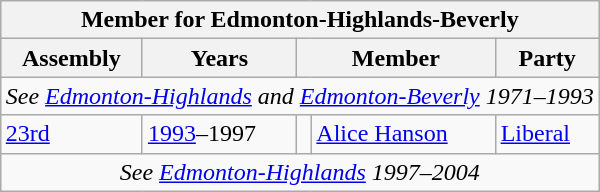<table class="wikitable" align=right>
<tr>
<th colspan=5>Member for Edmonton-Highlands-Beverly</th>
</tr>
<tr>
<th>Assembly</th>
<th>Years</th>
<th colspan="2">Member</th>
<th>Party</th>
</tr>
<tr>
<td align="center" colspan=5><em>See <a href='#'>Edmonton-Highlands</a> and <a href='#'>Edmonton-Beverly</a> 1971–1993</em></td>
</tr>
<tr>
<td><a href='#'>23rd</a></td>
<td><a href='#'>1993</a>–1997</td>
<td></td>
<td><a href='#'>Alice Hanson</a></td>
<td><a href='#'>Liberal</a></td>
</tr>
<tr>
<td align="center" colspan=5><em>See <a href='#'>Edmonton-Highlands</a> 1997–2004</em></td>
</tr>
</table>
